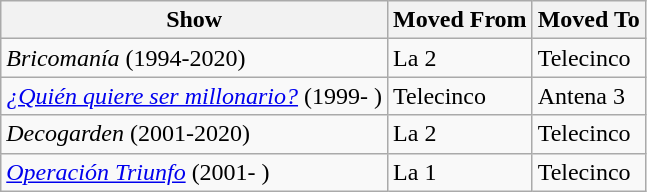<table class="wikitable sortable">
<tr ">
<th>Show</th>
<th>Moved From</th>
<th>Moved To</th>
</tr>
<tr>
<td><em>Bricomanía</em> (1994-2020)</td>
<td>La 2</td>
<td>Telecinco</td>
</tr>
<tr>
<td><em><a href='#'>¿Quién quiere ser millonario?</a></em> (1999- )</td>
<td>Telecinco</td>
<td>Antena 3</td>
</tr>
<tr>
<td><em>Decogarden</em> (2001-2020)</td>
<td>La 2</td>
<td>Telecinco</td>
</tr>
<tr>
<td><em><a href='#'>Operación Triunfo</a></em> (2001- )</td>
<td>La 1</td>
<td>Telecinco</td>
</tr>
</table>
